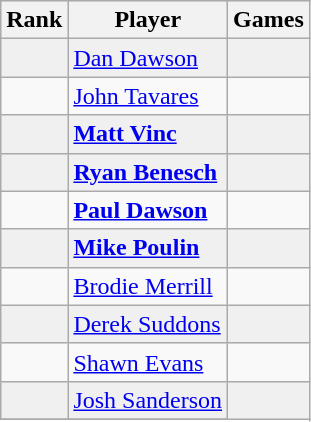<table class="wikitable">
<tr align="left" bgcolor="#e0e0e0">
<th>Rank</th>
<th>Player</th>
<th>Games</th>
</tr>
<tr align="left" bgcolor="#f0f0f0">
<td></td>
<td><a href='#'>Dan Dawson</a></td>
<td></td>
</tr>
<tr align="left">
<td></td>
<td><a href='#'>John Tavares</a></td>
<td></td>
</tr>
<tr align="left" bgcolor="#f0f0f0">
<td></td>
<td><strong><a href='#'>Matt Vinc</a></strong></td>
<td></td>
</tr>
<tr align="left" bgcolor="#f0f0f0">
<td></td>
<td><strong><a href='#'>Ryan Benesch</a></strong></td>
<td></td>
</tr>
<tr align="left">
<td></td>
<td><strong><a href='#'>Paul Dawson</a></strong></td>
<td></td>
</tr>
<tr align="left" bgcolor="#f0f0f0">
<td></td>
<td><strong><a href='#'>Mike Poulin</a></strong></td>
<td></td>
</tr>
<tr align="left">
<td></td>
<td><a href='#'>Brodie Merrill</a></td>
<td></td>
</tr>
<tr align="left" bgcolor="#f0f0f0">
<td></td>
<td><a href='#'>Derek Suddons</a></td>
<td></td>
</tr>
<tr align="left">
<td></td>
<td><a href='#'>Shawn Evans</a></td>
<td></td>
</tr>
<tr align="left" bgcolor="#f0f0f0">
<td></td>
<td><a href='#'>Josh Sanderson</a></td>
<td rowspan="3"></td>
</tr>
<tr align="left">
</tr>
</table>
